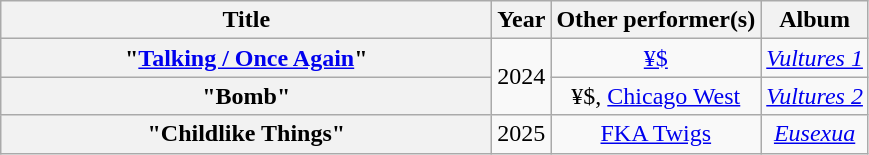<table class="wikitable plainrowheaders" style="text-align:center;">
<tr>
<th scope="col" style="width:20em;">Title</th>
<th scope="col">Year</th>
<th scope="col">Other performer(s)</th>
<th scope="col">Album</th>
</tr>
<tr>
<th scope="row">"<a href='#'>Talking / Once Again</a>"</th>
<td rowspan="2">2024</td>
<td><a href='#'>¥$</a></td>
<td><em><a href='#'>Vultures 1</a></em></td>
</tr>
<tr>
<th scope="row">"Bomb"</th>
<td>¥$, <a href='#'>Chicago West</a></td>
<td><em><a href='#'>Vultures 2</a></em></td>
</tr>
<tr>
<th scope="row">"Childlike Things"</th>
<td>2025</td>
<td><a href='#'>FKA Twigs</a></td>
<td><em><a href='#'>Eusexua</a></em></td>
</tr>
</table>
